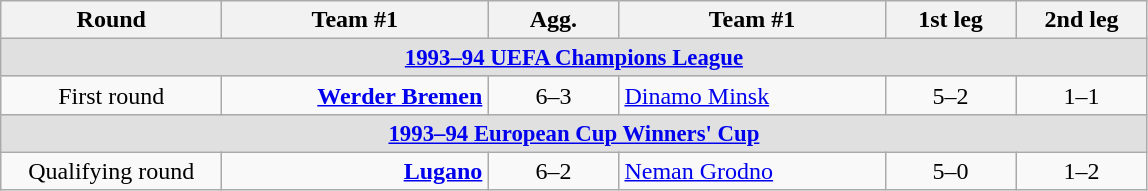<table class="wikitable">
<tr>
<th width="140">Round</th>
<th width="170">Team #1</th>
<th width="80">Agg.</th>
<th width="170">Team #1</th>
<th width="80">1st leg</th>
<th width="80">2nd leg</th>
</tr>
<tr style="background:#E0E0E0; font-size:95%">
<td colspan="6" style="text-align:center"><strong><a href='#'>1993–94 UEFA Champions League</a></strong></td>
</tr>
<tr>
<td style="text-align:center">First round</td>
<td style="text-align:right"><strong><a href='#'>Werder Bremen</a></strong> </td>
<td style="text-align:center">6–3</td>
<td> <a href='#'>Dinamo Minsk</a></td>
<td style="text-align:center">5–2</td>
<td style="text-align:center">1–1</td>
</tr>
<tr style="background:#E0E0E0; font-size:95%">
<td colspan="6" style="text-align:center"><strong><a href='#'>1993–94 European Cup Winners' Cup</a></strong></td>
</tr>
<tr>
<td style="text-align:center">Qualifying round</td>
<td style="text-align:right"><strong><a href='#'>Lugano</a></strong> </td>
<td style="text-align:center">6–2</td>
<td> <a href='#'>Neman Grodno</a></td>
<td style="text-align:center">5–0</td>
<td style="text-align:center">1–2</td>
</tr>
</table>
